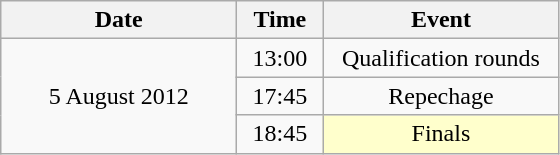<table class = "wikitable" style="text-align:center;">
<tr>
<th width=150>Date</th>
<th width=50>Time</th>
<th width=150>Event</th>
</tr>
<tr>
<td rowspan=3>5 August 2012</td>
<td>13:00</td>
<td>Qualification rounds</td>
</tr>
<tr>
<td>17:45</td>
<td>Repechage</td>
</tr>
<tr>
<td>18:45</td>
<td bgcolor=ffffcc>Finals</td>
</tr>
</table>
